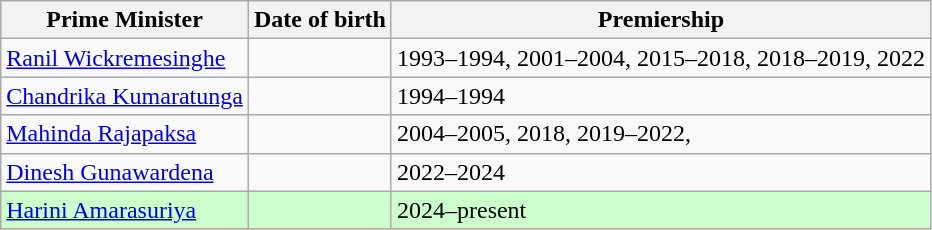<table class="wikitable">
<tr>
<th>Prime Minister</th>
<th>Date of birth</th>
<th>Premiership</th>
</tr>
<tr>
<td><a href='#'>Ranil Wickremesinghe</a></td>
<td></td>
<td>1993–1994, 2001–2004, 2015–2018, 2018–2019, 2022</td>
</tr>
<tr>
<td><a href='#'>Chandrika Kumaratunga</a></td>
<td></td>
<td>1994–1994</td>
</tr>
<tr>
<td><a href='#'>Mahinda Rajapaksa</a></td>
<td></td>
<td>2004–2005, 2018, 2019–2022,</td>
</tr>
<tr>
<td><a href='#'>Dinesh Gunawardena</a></td>
<td></td>
<td>2022–2024</td>
</tr>
<tr style="background:#CFC;">
<td><a href='#'>Harini Amarasuriya</a></td>
<td></td>
<td>2024–present</td>
</tr>
</table>
